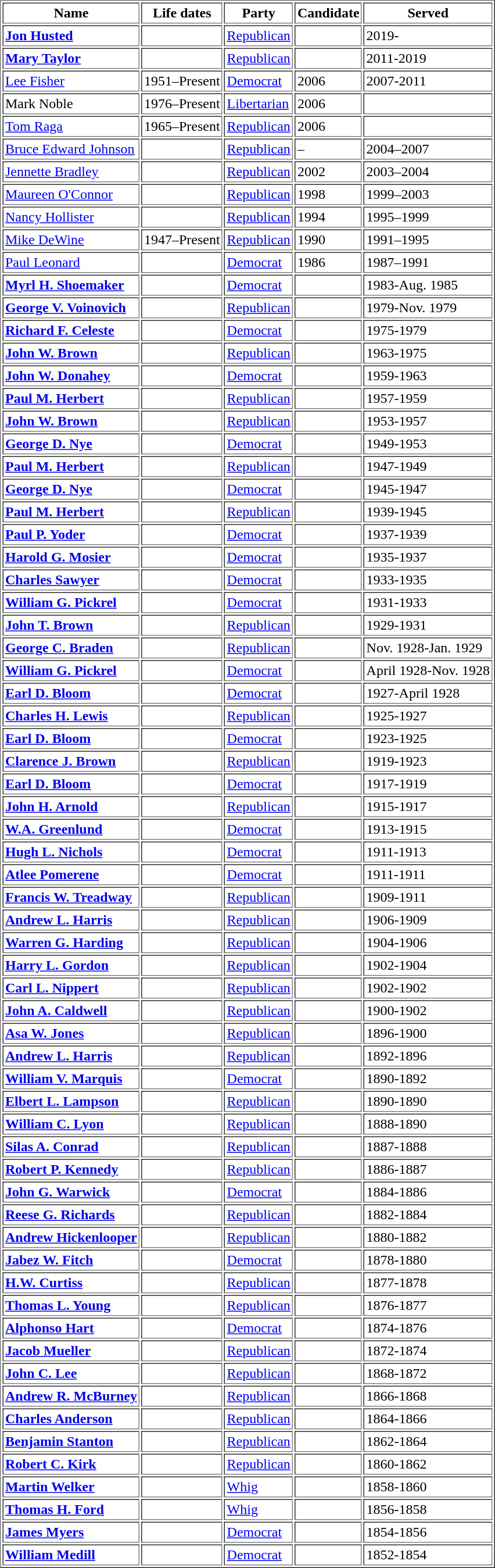<table table border="1" cellpadding="2">
<tr>
<th>Name</th>
<th>Life dates</th>
<th>Party</th>
<th>Candidate</th>
<th>Served</th>
</tr>
<tr>
<td><strong><a href='#'>Jon Husted</a></strong></td>
<td></td>
<td><a href='#'>Republican</a></td>
<td></td>
<td>2019-</td>
</tr>
<tr>
<td><strong><a href='#'>Mary Taylor</a></strong></td>
<td></td>
<td><a href='#'>Republican</a></td>
<td></td>
<td>2011-2019</td>
</tr>
<tr>
<td><a href='#'>Lee Fisher</a></td>
<td>1951–Present</td>
<td><a href='#'>Democrat</a></td>
<td>2006</td>
<td>2007-2011</td>
</tr>
<tr>
<td>Mark Noble</td>
<td>1976–Present</td>
<td><a href='#'>Libertarian</a></td>
<td>2006</td>
<td> </td>
</tr>
<tr>
<td><a href='#'>Tom Raga</a></td>
<td>1965–Present</td>
<td><a href='#'>Republican</a></td>
<td>2006</td>
<td> </td>
</tr>
<tr>
<td><a href='#'>Bruce Edward Johnson</a></td>
<td> </td>
<td><a href='#'>Republican</a></td>
<td>–</td>
<td>2004–2007</td>
</tr>
<tr>
<td><a href='#'>Jennette Bradley</a></td>
<td> </td>
<td><a href='#'>Republican</a></td>
<td>2002</td>
<td>2003–2004</td>
</tr>
<tr>
<td><a href='#'>Maureen O'Connor</a></td>
<td> </td>
<td><a href='#'>Republican</a></td>
<td>1998</td>
<td>1999–2003</td>
</tr>
<tr>
<td><a href='#'>Nancy Hollister</a></td>
<td> </td>
<td><a href='#'>Republican</a></td>
<td>1994</td>
<td>1995–1999</td>
</tr>
<tr>
<td><a href='#'>Mike DeWine</a></td>
<td>1947–Present</td>
<td><a href='#'>Republican</a></td>
<td>1990</td>
<td>1991–1995</td>
</tr>
<tr>
<td><a href='#'>Paul Leonard</a></td>
<td> </td>
<td><a href='#'>Democrat</a></td>
<td>1986</td>
<td>1987–1991</td>
</tr>
<tr>
<td><strong><a href='#'>Myrl H. Shoemaker</a></strong></td>
<td></td>
<td><a href='#'>Democrat</a></td>
<td></td>
<td>1983-Aug. 1985</td>
</tr>
<tr>
<td><strong><a href='#'>George V. Voinovich</a></strong></td>
<td></td>
<td><a href='#'>Republican</a></td>
<td></td>
<td>1979-Nov. 1979</td>
</tr>
<tr>
<td><strong><a href='#'>Richard F. Celeste</a></strong></td>
<td></td>
<td><a href='#'>Democrat</a></td>
<td></td>
<td>1975-1979</td>
</tr>
<tr>
<td><strong><a href='#'>John W. Brown</a></strong></td>
<td></td>
<td><a href='#'>Republican</a></td>
<td></td>
<td>1963-1975</td>
</tr>
<tr>
<td><strong><a href='#'>John W. Donahey</a></strong></td>
<td></td>
<td><a href='#'>Democrat</a></td>
<td></td>
<td>1959-1963</td>
</tr>
<tr>
<td><strong><a href='#'>Paul M. Herbert</a></strong></td>
<td></td>
<td><a href='#'>Republican</a></td>
<td></td>
<td>1957-1959</td>
</tr>
<tr>
<td><strong><a href='#'>John W. Brown</a></strong></td>
<td></td>
<td><a href='#'>Republican</a></td>
<td></td>
<td>1953-1957</td>
</tr>
<tr>
<td><strong><a href='#'>George D. Nye</a></strong></td>
<td></td>
<td><a href='#'>Democrat</a></td>
<td></td>
<td>1949-1953</td>
</tr>
<tr>
<td><strong><a href='#'>Paul M. Herbert</a></strong></td>
<td></td>
<td><a href='#'>Republican</a></td>
<td></td>
<td>1947-1949</td>
</tr>
<tr>
<td><strong><a href='#'>George D. Nye</a></strong></td>
<td></td>
<td><a href='#'>Democrat</a></td>
<td></td>
<td>1945-1947</td>
</tr>
<tr>
<td><strong><a href='#'>Paul M. Herbert</a></strong></td>
<td></td>
<td><a href='#'>Republican</a></td>
<td></td>
<td>1939-1945</td>
</tr>
<tr>
<td><strong><a href='#'>Paul P. Yoder</a></strong></td>
<td></td>
<td><a href='#'>Democrat</a></td>
<td></td>
<td>1937-1939</td>
</tr>
<tr>
<td><strong><a href='#'>Harold G. Mosier</a></strong></td>
<td></td>
<td><a href='#'>Democrat</a></td>
<td></td>
<td>1935-1937</td>
</tr>
<tr>
<td><strong><a href='#'>Charles Sawyer</a></strong></td>
<td></td>
<td><a href='#'>Democrat</a></td>
<td></td>
<td>1933-1935</td>
</tr>
<tr>
<td><strong><a href='#'>William G. Pickrel</a></strong></td>
<td></td>
<td><a href='#'>Democrat</a></td>
<td></td>
<td>1931-1933</td>
</tr>
<tr>
<td><strong><a href='#'>John T. Brown</a></strong></td>
<td></td>
<td><a href='#'>Republican</a></td>
<td></td>
<td>1929-1931</td>
</tr>
<tr>
<td><strong><a href='#'>George C. Braden</a></strong></td>
<td></td>
<td><a href='#'>Republican</a></td>
<td></td>
<td>Nov. 1928-Jan. 1929</td>
</tr>
<tr>
<td><strong><a href='#'>William G. Pickrel</a></strong></td>
<td></td>
<td><a href='#'>Democrat</a></td>
<td></td>
<td>April 1928-Nov. 1928</td>
</tr>
<tr>
<td><strong><a href='#'>Earl D. Bloom</a></strong></td>
<td></td>
<td><a href='#'>Democrat</a></td>
<td></td>
<td>1927-April 1928</td>
</tr>
<tr>
<td><strong><a href='#'>Charles H. Lewis</a></strong></td>
<td></td>
<td><a href='#'>Republican</a></td>
<td></td>
<td>1925-1927</td>
</tr>
<tr>
<td><strong><a href='#'>Earl D. Bloom</a></strong></td>
<td></td>
<td><a href='#'>Democrat</a></td>
<td></td>
<td>1923-1925</td>
</tr>
<tr>
<td><strong><a href='#'>Clarence J. Brown</a></strong></td>
<td></td>
<td><a href='#'>Republican</a></td>
<td></td>
<td>1919-1923</td>
</tr>
<tr>
<td><strong><a href='#'>Earl D. Bloom</a></strong></td>
<td></td>
<td><a href='#'>Democrat</a></td>
<td></td>
<td>1917-1919</td>
</tr>
<tr>
<td><strong><a href='#'>John H. Arnold</a></strong></td>
<td></td>
<td><a href='#'>Republican</a></td>
<td></td>
<td>1915-1917</td>
</tr>
<tr>
<td><strong><a href='#'>W.A. Greenlund</a></strong></td>
<td></td>
<td><a href='#'>Democrat</a></td>
<td></td>
<td>1913-1915</td>
</tr>
<tr>
<td><strong><a href='#'>Hugh L. Nichols</a></strong></td>
<td></td>
<td><a href='#'>Democrat</a></td>
<td></td>
<td>1911-1913</td>
</tr>
<tr>
<td><strong><a href='#'>Atlee Pomerene</a></strong></td>
<td></td>
<td><a href='#'>Democrat</a></td>
<td></td>
<td>1911-1911</td>
</tr>
<tr>
<td><strong><a href='#'>Francis W. Treadway</a></strong></td>
<td></td>
<td><a href='#'>Republican</a></td>
<td></td>
<td>1909-1911</td>
</tr>
<tr>
<td><strong><a href='#'>Andrew L. Harris</a></strong></td>
<td></td>
<td><a href='#'>Republican</a></td>
<td></td>
<td>1906-1909</td>
</tr>
<tr>
<td><strong><a href='#'>Warren G. Harding</a></strong></td>
<td></td>
<td><a href='#'>Republican</a></td>
<td></td>
<td>1904-1906</td>
</tr>
<tr>
<td><strong><a href='#'>Harry L. Gordon</a></strong></td>
<td></td>
<td><a href='#'>Republican</a></td>
<td></td>
<td>1902-1904</td>
</tr>
<tr>
<td><strong><a href='#'>Carl L. Nippert</a></strong></td>
<td></td>
<td><a href='#'>Republican</a></td>
<td></td>
<td>1902-1902</td>
</tr>
<tr>
<td><strong><a href='#'>John A. Caldwell</a></strong></td>
<td></td>
<td><a href='#'>Republican</a></td>
<td></td>
<td>1900-1902</td>
</tr>
<tr>
<td><strong><a href='#'>Asa W. Jones</a></strong></td>
<td></td>
<td><a href='#'>Republican</a></td>
<td></td>
<td>1896-1900</td>
</tr>
<tr>
<td><strong><a href='#'>Andrew L. Harris</a></strong></td>
<td></td>
<td><a href='#'>Republican</a></td>
<td></td>
<td>1892-1896</td>
</tr>
<tr>
<td><strong><a href='#'>William V. Marquis</a></strong></td>
<td></td>
<td><a href='#'>Democrat</a></td>
<td></td>
<td>1890-1892</td>
</tr>
<tr>
<td><strong><a href='#'>Elbert L. Lampson</a></strong></td>
<td></td>
<td><a href='#'>Republican</a></td>
<td></td>
<td>1890-1890</td>
</tr>
<tr>
<td><strong><a href='#'>William C. Lyon</a></strong></td>
<td></td>
<td><a href='#'>Republican</a></td>
<td></td>
<td>1888-1890</td>
</tr>
<tr>
<td><strong><a href='#'>Silas A. Conrad</a></strong></td>
<td></td>
<td><a href='#'>Republican</a></td>
<td></td>
<td>1887-1888</td>
</tr>
<tr>
<td><strong><a href='#'>Robert P. Kennedy</a></strong></td>
<td></td>
<td><a href='#'>Republican</a></td>
<td></td>
<td>1886-1887</td>
</tr>
<tr>
<td><strong><a href='#'>John G. Warwick</a></strong></td>
<td></td>
<td><a href='#'>Democrat</a></td>
<td></td>
<td>1884-1886</td>
</tr>
<tr>
<td><strong><a href='#'>Reese G. Richards</a></strong></td>
<td></td>
<td><a href='#'>Republican</a></td>
<td></td>
<td>1882-1884</td>
</tr>
<tr>
<td><strong><a href='#'>Andrew Hickenlooper</a></strong></td>
<td></td>
<td><a href='#'>Republican</a></td>
<td></td>
<td>1880-1882</td>
</tr>
<tr>
<td><strong><a href='#'>Jabez W. Fitch</a></strong></td>
<td></td>
<td><a href='#'>Democrat</a></td>
<td></td>
<td>1878-1880</td>
</tr>
<tr>
<td><strong><a href='#'>H.W. Curtiss</a></strong></td>
<td></td>
<td><a href='#'>Republican</a></td>
<td></td>
<td>1877-1878</td>
</tr>
<tr>
<td><strong><a href='#'>Thomas L. Young</a></strong></td>
<td></td>
<td><a href='#'>Republican</a></td>
<td></td>
<td>1876-1877</td>
</tr>
<tr>
<td><strong><a href='#'>Alphonso Hart</a></strong></td>
<td></td>
<td><a href='#'>Democrat</a></td>
<td></td>
<td>1874-1876</td>
</tr>
<tr>
<td><strong><a href='#'>Jacob Mueller</a></strong></td>
<td></td>
<td><a href='#'>Republican</a></td>
<td></td>
<td>1872-1874</td>
</tr>
<tr>
<td><strong><a href='#'>John C. Lee</a></strong></td>
<td></td>
<td><a href='#'>Republican</a></td>
<td></td>
<td>1868-1872</td>
</tr>
<tr>
<td><strong><a href='#'>Andrew R. McBurney</a></strong></td>
<td></td>
<td><a href='#'>Republican</a></td>
<td></td>
<td>1866-1868</td>
</tr>
<tr>
<td><strong><a href='#'>Charles Anderson</a></strong></td>
<td></td>
<td><a href='#'>Republican</a></td>
<td></td>
<td>1864-1866</td>
</tr>
<tr>
<td><strong><a href='#'>Benjamin Stanton</a></strong></td>
<td></td>
<td><a href='#'>Republican</a></td>
<td></td>
<td>1862-1864</td>
</tr>
<tr>
<td><strong><a href='#'>Robert C. Kirk</a></strong></td>
<td></td>
<td><a href='#'>Republican</a></td>
<td></td>
<td>1860-1862</td>
</tr>
<tr>
<td><strong><a href='#'>Martin Welker</a></strong></td>
<td></td>
<td><a href='#'>Whig</a></td>
<td></td>
<td>1858-1860</td>
</tr>
<tr>
<td><strong><a href='#'>Thomas H. Ford</a></strong></td>
<td></td>
<td><a href='#'>Whig</a></td>
<td></td>
<td>1856-1858</td>
</tr>
<tr>
<td><strong><a href='#'>James Myers</a></strong></td>
<td></td>
<td><a href='#'>Democrat</a></td>
<td></td>
<td>1854-1856</td>
</tr>
<tr>
<td><strong><a href='#'>William Medill</a></strong></td>
<td></td>
<td><a href='#'>Democrat</a></td>
<td></td>
<td>1852-1854</td>
</tr>
</table>
